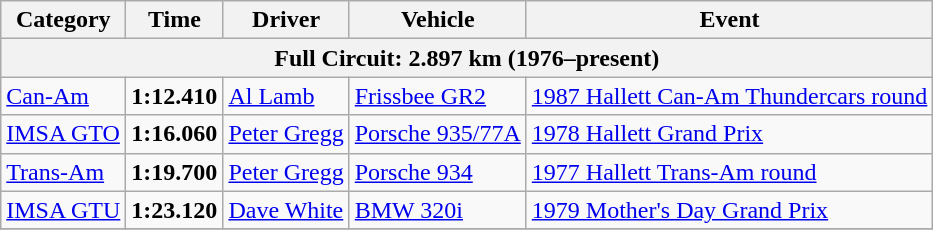<table class="wikitable">
<tr>
<th>Category</th>
<th>Time</th>
<th>Driver</th>
<th>Vehicle</th>
<th>Event</th>
</tr>
<tr>
<th colspan=5>Full Circuit: 2.897 km (1976–present)</th>
</tr>
<tr>
<td><a href='#'>Can-Am</a></td>
<td><strong>1:12.410</strong></td>
<td><a href='#'>Al Lamb</a></td>
<td><a href='#'>Frissbee GR2</a></td>
<td><a href='#'>1987 Hallett Can-Am Thundercars round</a></td>
</tr>
<tr>
<td><a href='#'>IMSA GTO</a></td>
<td><strong>1:16.060</strong></td>
<td><a href='#'>Peter Gregg</a></td>
<td><a href='#'>Porsche 935/77A</a></td>
<td><a href='#'>1978 Hallett Grand Prix</a></td>
</tr>
<tr>
<td><a href='#'>Trans-Am</a></td>
<td><strong>1:19.700</strong></td>
<td><a href='#'>Peter Gregg</a></td>
<td><a href='#'>Porsche 934</a></td>
<td><a href='#'>1977 Hallett Trans-Am round</a></td>
</tr>
<tr>
<td><a href='#'>IMSA GTU</a></td>
<td><strong>1:23.120</strong></td>
<td><a href='#'>Dave White</a></td>
<td><a href='#'>BMW 320i</a></td>
<td><a href='#'>1979 Mother's Day Grand Prix</a></td>
</tr>
<tr>
</tr>
</table>
